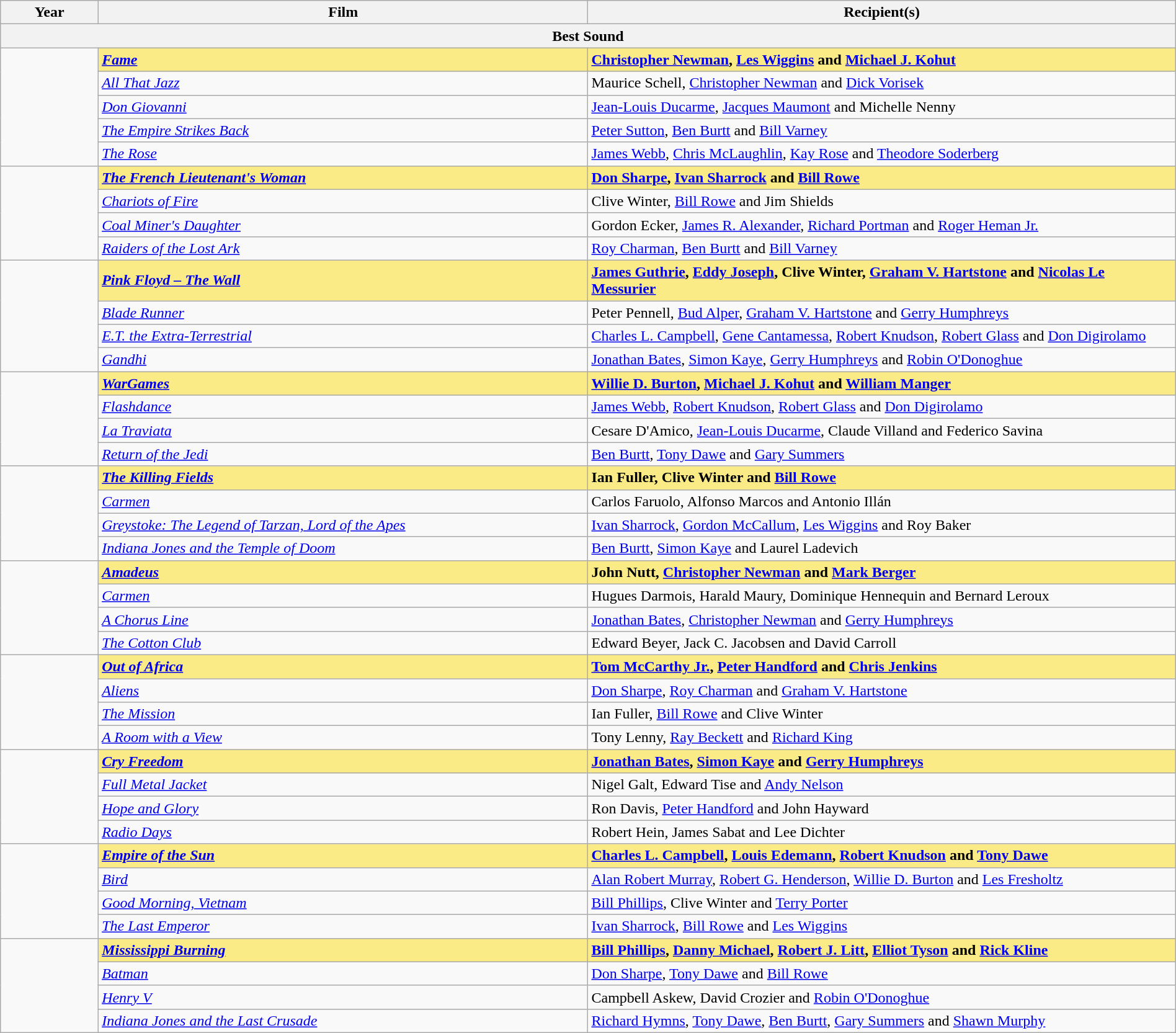<table class="wikitable" style="width:100%;" cellpadding="5">
<tr>
<th style="width:5%;">Year</th>
<th style="width:25%;">Film</th>
<th style="width:30%;">Recipient(s)</th>
</tr>
<tr>
<th colspan="3">Best Sound</th>
</tr>
<tr>
<td rowspan="5"></td>
<td style="background:#FAEB86"><strong><em><a href='#'>Fame</a></em></strong></td>
<td style="background:#FAEB86"><strong><a href='#'>Christopher Newman</a>, <a href='#'>Les Wiggins</a> and <a href='#'>Michael J. Kohut</a></strong></td>
</tr>
<tr>
<td><em><a href='#'>All That Jazz</a></em></td>
<td>Maurice Schell, <a href='#'>Christopher Newman</a> and <a href='#'>Dick Vorisek</a></td>
</tr>
<tr>
<td><em><a href='#'>Don Giovanni</a></em></td>
<td><a href='#'>Jean-Louis Ducarme</a>, <a href='#'>Jacques Maumont</a> and Michelle Nenny</td>
</tr>
<tr>
<td><em><a href='#'>The Empire Strikes Back</a></em></td>
<td><a href='#'>Peter Sutton</a>, <a href='#'>Ben Burtt</a> and <a href='#'>Bill Varney</a></td>
</tr>
<tr>
<td><em><a href='#'>The Rose</a></em></td>
<td><a href='#'>James Webb</a>, <a href='#'>Chris McLaughlin</a>, <a href='#'>Kay Rose</a> and <a href='#'>Theodore Soderberg</a></td>
</tr>
<tr>
<td rowspan="4"></td>
<td style="background:#FAEB86"><strong><em><a href='#'>The French Lieutenant's Woman</a></em></strong></td>
<td style="background:#FAEB86"><strong><a href='#'>Don Sharpe</a>, <a href='#'>Ivan Sharrock</a> and <a href='#'>Bill Rowe</a></strong></td>
</tr>
<tr>
<td><em><a href='#'>Chariots of Fire</a></em></td>
<td>Clive Winter, <a href='#'>Bill Rowe</a> and Jim Shields</td>
</tr>
<tr>
<td><em><a href='#'>Coal Miner's Daughter</a></em></td>
<td>Gordon Ecker, <a href='#'>James R. Alexander</a>, <a href='#'>Richard Portman</a> and <a href='#'>Roger Heman Jr.</a></td>
</tr>
<tr>
<td><em><a href='#'>Raiders of the Lost Ark</a></em></td>
<td><a href='#'>Roy Charman</a>, <a href='#'>Ben Burtt</a> and <a href='#'>Bill Varney</a></td>
</tr>
<tr>
<td rowspan="4"></td>
<td style="background:#FAEB86"><strong><em><a href='#'>Pink Floyd – The Wall</a></em></strong></td>
<td style="background:#FAEB86"><strong><a href='#'>James Guthrie</a>, <a href='#'>Eddy Joseph</a>, Clive Winter, <a href='#'>Graham V. Hartstone</a> and <a href='#'>Nicolas Le Messurier</a></strong></td>
</tr>
<tr>
<td><em><a href='#'>Blade Runner</a></em></td>
<td>Peter Pennell, <a href='#'>Bud Alper</a>, <a href='#'>Graham V. Hartstone</a> and <a href='#'>Gerry Humphreys</a></td>
</tr>
<tr>
<td><em><a href='#'>E.T. the Extra-Terrestrial</a></em></td>
<td><a href='#'>Charles L. Campbell</a>, <a href='#'>Gene Cantamessa</a>, <a href='#'>Robert Knudson</a>, <a href='#'>Robert Glass</a> and <a href='#'>Don Digirolamo</a></td>
</tr>
<tr>
<td><em><a href='#'>Gandhi</a></em></td>
<td><a href='#'>Jonathan Bates</a>, <a href='#'>Simon Kaye</a>, <a href='#'>Gerry Humphreys</a> and <a href='#'>Robin O'Donoghue</a></td>
</tr>
<tr>
<td rowspan="4"></td>
<td style="background:#FAEB86"><strong><em><a href='#'>WarGames</a></em></strong></td>
<td style="background:#FAEB86"><strong><a href='#'>Willie D. Burton</a>, <a href='#'>Michael J. Kohut</a> and <a href='#'>William Manger</a></strong></td>
</tr>
<tr>
<td><em><a href='#'>Flashdance</a></em></td>
<td><a href='#'>James Webb</a>, <a href='#'>Robert Knudson</a>, <a href='#'>Robert Glass</a> and <a href='#'>Don Digirolamo</a></td>
</tr>
<tr>
<td><em><a href='#'>La Traviata</a></em></td>
<td>Cesare D'Amico, <a href='#'>Jean-Louis Ducarme</a>, Claude Villand and Federico Savina</td>
</tr>
<tr>
<td><em><a href='#'>Return of the Jedi</a></em></td>
<td><a href='#'>Ben Burtt</a>, <a href='#'>Tony Dawe</a> and <a href='#'>Gary Summers</a></td>
</tr>
<tr>
<td rowspan="4"></td>
<td style="background:#FAEB86"><strong><em><a href='#'>The Killing Fields</a></em></strong></td>
<td style="background:#FAEB86"><strong>Ian Fuller, Clive Winter and <a href='#'>Bill Rowe</a></strong></td>
</tr>
<tr>
<td><em><a href='#'>Carmen</a></em></td>
<td>Carlos Faruolo, Alfonso Marcos and Antonio Illán</td>
</tr>
<tr>
<td><em><a href='#'>Greystoke: The Legend of Tarzan, Lord of the Apes</a></em></td>
<td><a href='#'>Ivan Sharrock</a>, <a href='#'>Gordon McCallum</a>, <a href='#'>Les Wiggins</a> and Roy Baker</td>
</tr>
<tr>
<td><em><a href='#'>Indiana Jones and the Temple of Doom</a></em></td>
<td><a href='#'>Ben Burtt</a>, <a href='#'>Simon Kaye</a> and Laurel Ladevich</td>
</tr>
<tr>
<td rowspan="4"></td>
<td style="background:#FAEB86"><strong><em><a href='#'>Amadeus</a></em></strong></td>
<td style="background:#FAEB86"><strong>John Nutt, <a href='#'>Christopher Newman</a> and <a href='#'>Mark Berger</a></strong></td>
</tr>
<tr>
<td><em><a href='#'>Carmen</a></em></td>
<td>Hugues Darmois, Harald Maury, Dominique Hennequin and Bernard Leroux</td>
</tr>
<tr>
<td><em><a href='#'>A Chorus Line</a></em></td>
<td><a href='#'>Jonathan Bates</a>, <a href='#'>Christopher Newman</a> and <a href='#'>Gerry Humphreys</a></td>
</tr>
<tr>
<td><em><a href='#'>The Cotton Club</a></em></td>
<td>Edward Beyer, Jack C. Jacobsen and David Carroll</td>
</tr>
<tr>
<td rowspan="4"></td>
<td style="background:#FAEB86"><strong><em><a href='#'>Out of Africa</a></em></strong></td>
<td style="background:#FAEB86"><strong><a href='#'>Tom McCarthy Jr.</a>, <a href='#'>Peter Handford</a> and <a href='#'>Chris Jenkins</a></strong></td>
</tr>
<tr>
<td><em><a href='#'>Aliens</a></em></td>
<td><a href='#'>Don Sharpe</a>, <a href='#'>Roy Charman</a> and <a href='#'>Graham V. Hartstone</a></td>
</tr>
<tr>
<td><em><a href='#'>The Mission</a></em></td>
<td>Ian Fuller, <a href='#'>Bill Rowe</a> and Clive Winter</td>
</tr>
<tr>
<td><em><a href='#'>A Room with a View</a></em></td>
<td>Tony Lenny, <a href='#'>Ray Beckett</a> and <a href='#'>Richard King</a></td>
</tr>
<tr>
<td rowspan="4"></td>
<td style="background:#FAEB86"><strong><em><a href='#'>Cry Freedom</a></em></strong></td>
<td style="background:#FAEB86"><strong><a href='#'>Jonathan Bates</a>, <a href='#'>Simon Kaye</a> and <a href='#'>Gerry Humphreys</a></strong></td>
</tr>
<tr>
<td><em><a href='#'>Full Metal Jacket</a></em></td>
<td>Nigel Galt, Edward Tise and <a href='#'>Andy Nelson</a></td>
</tr>
<tr>
<td><em><a href='#'>Hope and Glory</a></em></td>
<td>Ron Davis, <a href='#'>Peter Handford</a> and John Hayward</td>
</tr>
<tr>
<td><em><a href='#'>Radio Days</a></em></td>
<td>Robert Hein, James Sabat and Lee Dichter</td>
</tr>
<tr>
<td rowspan="4"></td>
<td style="background:#FAEB86"><strong><em><a href='#'>Empire of the Sun</a></em></strong></td>
<td style="background:#FAEB86"><strong><a href='#'>Charles L. Campbell</a>, <a href='#'>Louis Edemann</a>, <a href='#'>Robert Knudson</a> and <a href='#'>Tony Dawe</a></strong></td>
</tr>
<tr>
<td><em><a href='#'>Bird</a></em></td>
<td><a href='#'>Alan Robert Murray</a>, <a href='#'>Robert G. Henderson</a>, <a href='#'>Willie D. Burton</a> and <a href='#'>Les Fresholtz</a></td>
</tr>
<tr>
<td><em><a href='#'>Good Morning, Vietnam</a></em></td>
<td><a href='#'>Bill Phillips</a>, Clive Winter and <a href='#'>Terry Porter</a></td>
</tr>
<tr>
<td><em><a href='#'>The Last Emperor</a></em></td>
<td><a href='#'>Ivan Sharrock</a>, <a href='#'>Bill Rowe</a> and <a href='#'>Les Wiggins</a></td>
</tr>
<tr>
<td rowspan="4"></td>
<td style="background:#FAEB86"><strong><em><a href='#'>Mississippi Burning</a></em></strong></td>
<td style="background:#FAEB86"><strong><a href='#'>Bill Phillips</a>, <a href='#'>Danny Michael</a>, <a href='#'>Robert J. Litt</a>, <a href='#'>Elliot Tyson</a> and <a href='#'>Rick Kline</a></strong></td>
</tr>
<tr>
<td><em><a href='#'>Batman</a></em></td>
<td><a href='#'>Don Sharpe</a>, <a href='#'>Tony Dawe</a> and <a href='#'>Bill Rowe</a></td>
</tr>
<tr>
<td><em><a href='#'>Henry V</a></em></td>
<td>Campbell Askew, David Crozier and <a href='#'>Robin O'Donoghue</a></td>
</tr>
<tr>
<td><em><a href='#'>Indiana Jones and the Last Crusade</a></em></td>
<td><a href='#'>Richard Hymns</a>, <a href='#'>Tony Dawe</a>, <a href='#'>Ben Burtt</a>, <a href='#'>Gary Summers</a> and <a href='#'>Shawn Murphy</a></td>
</tr>
</table>
